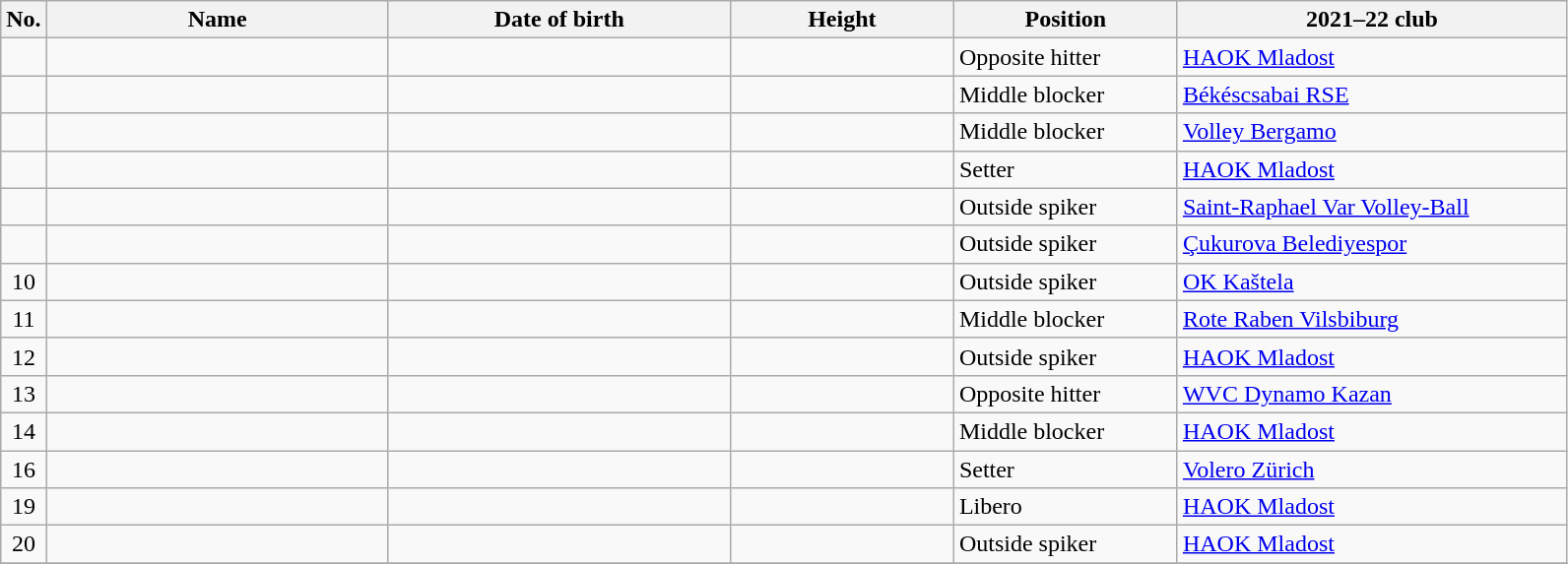<table class="wikitable sortable" style="font-size:100%; text-align:center;">
<tr>
<th>No.</th>
<th style="width:14em">Name</th>
<th style="width:14em">Date of birth</th>
<th style="width:9em">Height</th>
<th style="width:9em">Position</th>
<th style="width:16em">2021–22 club</th>
</tr>
<tr>
<td></td>
<td align=left></td>
<td align=right></td>
<td></td>
<td align=left>Opposite hitter</td>
<td align=left> <a href='#'>HAOK Mladost</a></td>
</tr>
<tr>
<td></td>
<td align=left></td>
<td align=right></td>
<td></td>
<td align=left>Middle blocker</td>
<td align=left> <a href='#'>Békéscsabai RSE</a></td>
</tr>
<tr>
<td></td>
<td align=left></td>
<td align=right></td>
<td></td>
<td align=left>Middle blocker</td>
<td align=left> <a href='#'>Volley Bergamo</a></td>
</tr>
<tr>
<td></td>
<td align=left></td>
<td align=right></td>
<td></td>
<td align=left>Setter</td>
<td align=left> <a href='#'>HAOK Mladost</a></td>
</tr>
<tr>
<td></td>
<td align=left></td>
<td align=right></td>
<td></td>
<td align=left>Outside spiker</td>
<td align=left> <a href='#'>Saint-Raphael Var Volley-Ball</a></td>
</tr>
<tr>
<td></td>
<td align=left></td>
<td align=right></td>
<td></td>
<td align=left>Outside spiker</td>
<td align=left> <a href='#'>Çukurova Belediyespor</a></td>
</tr>
<tr>
<td>10</td>
<td align=left></td>
<td align=right></td>
<td></td>
<td align=left>Outside spiker</td>
<td align=left> <a href='#'>OK Kaštela</a></td>
</tr>
<tr>
<td>11</td>
<td align=left></td>
<td align=right></td>
<td></td>
<td align=left>Middle blocker</td>
<td align=left> <a href='#'>Rote Raben Vilsbiburg</a></td>
</tr>
<tr>
<td>12</td>
<td align=left></td>
<td align=right></td>
<td></td>
<td align=left>Outside spiker</td>
<td align=left> <a href='#'>HAOK Mladost</a></td>
</tr>
<tr>
<td>13</td>
<td align=left></td>
<td align=right></td>
<td></td>
<td align=left>Opposite hitter</td>
<td align=left> <a href='#'>WVC Dynamo Kazan</a></td>
</tr>
<tr>
<td>14</td>
<td align=left></td>
<td align=right></td>
<td></td>
<td align=left>Middle blocker</td>
<td align=left> <a href='#'>HAOK Mladost</a></td>
</tr>
<tr>
<td>16</td>
<td align=left></td>
<td align=right></td>
<td></td>
<td align=left>Setter</td>
<td align=left> <a href='#'>Volero Zürich</a></td>
</tr>
<tr>
<td>19</td>
<td align=left></td>
<td align=right></td>
<td></td>
<td align=left>Libero</td>
<td align=left> <a href='#'>HAOK Mladost</a></td>
</tr>
<tr>
<td>20</td>
<td align=left></td>
<td align=right></td>
<td></td>
<td align=left>Outside spiker</td>
<td align=left> <a href='#'>HAOK Mladost</a></td>
</tr>
<tr>
</tr>
</table>
